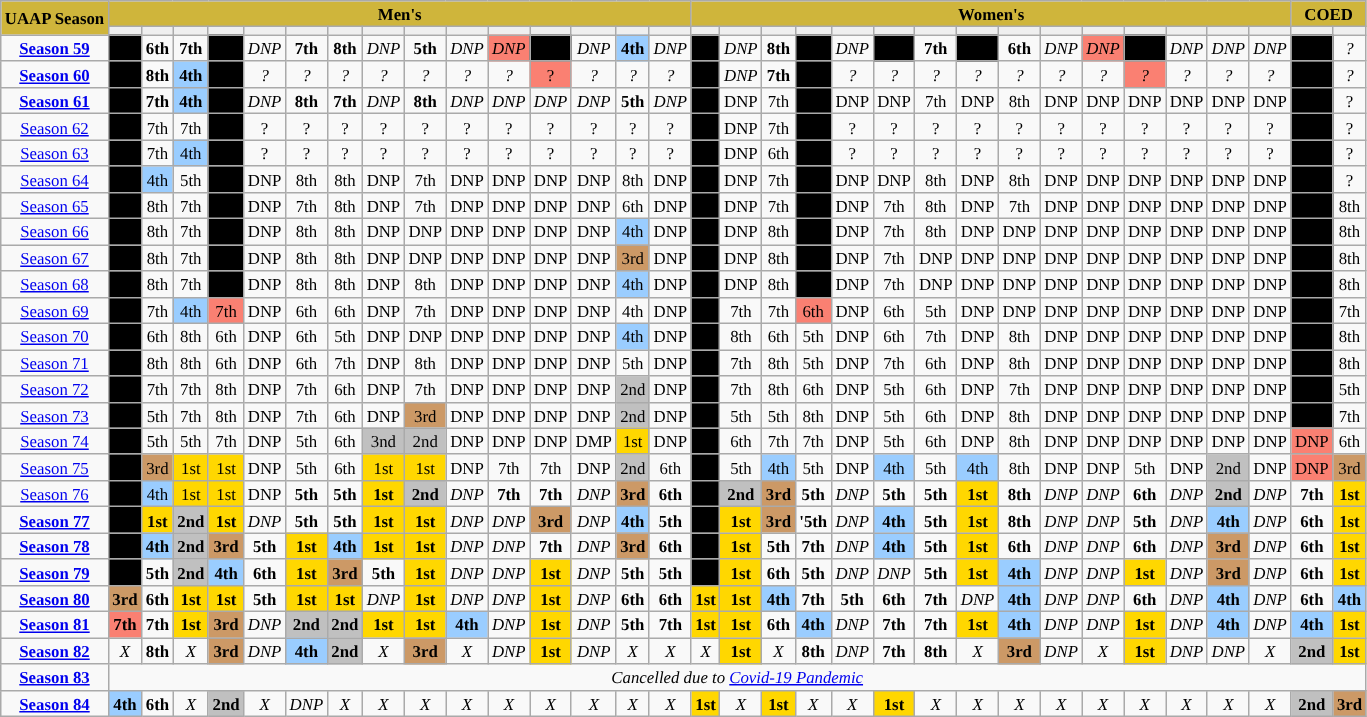<table class="wikitable" style="font-size: 70%;">
<tr bgcolor=#CFB53B>
<td rowspan=2 align="center"><strong>UAAP Season</strong></td>
<td colspan=15 align=center><strong>Men's</strong></td>
<td colspan=15 align=center><strong>Women's</strong></td>
<td colspan=2 align=center><strong>COED</strong></td>
</tr>
<tr bgcolor="#efefef" align=center>
<td></td>
<td></td>
<td></td>
<td></td>
<td></td>
<td></td>
<td></td>
<td></td>
<td></td>
<td></td>
<td></td>
<td></td>
<td></td>
<td></td>
<td></td>
<td></td>
<td></td>
<td></td>
<td></td>
<td></td>
<td></td>
<td></td>
<td></td>
<td></td>
<td></td>
<td></td>
<td></td>
<td></td>
<td></td>
<td></td>
<td></td>
<td></td>
</tr>
<tr align="center" |- align="center">
<td><strong><a href='#'>Season 59</a></strong></td>
<td bgcolor="black"></td>
<td><strong>6th</strong></td>
<td><strong>7th</strong></td>
<td bgcolor="black"></td>
<td><em>DNP</em></td>
<td><strong>7th</strong></td>
<td><strong>8th</strong></td>
<td><em>DNP</em></td>
<td><strong>5th</strong></td>
<td><em>DNP</em></td>
<td bgcolor=#FA8072><em>DNP</em></td>
<td bgcolor="black"></td>
<td><em>DNP</em></td>
<td bgcolor=#9acdff><strong>4th</strong></td>
<td><em>DNP</em></td>
<td bgcolor="black"></td>
<td><em>DNP</em></td>
<td><strong>8th</strong></td>
<td bgcolor="black"></td>
<td><em>DNP</em></td>
<td bgcolor="black"></td>
<td><strong>7th</strong></td>
<td bgcolor="black"></td>
<td><strong>6th</strong></td>
<td><em>DNP</em></td>
<td bgcolor=#FA8072><em>DNP</em></td>
<td bgcolor="black"></td>
<td><em>DNP</em></td>
<td><em>DNP</em></td>
<td><em>DNP</em></td>
<td bgcolor="black"></td>
<td><em>?</em></td>
</tr>
<tr align="center" |- align="center" ||>
<td><strong><a href='#'>Season 60</a></strong></td>
<td bgcolor="black"></td>
<td><strong>8th</strong></td>
<td bgcolor=#9acdff><strong>4th</strong></td>
<td bgcolor="black"></td>
<td><em>?</em></td>
<td><em>?</em></td>
<td><em>?</em></td>
<td><em>?</em></td>
<td><em>?</em></td>
<td><em>?</em></td>
<td><em>?</em></td>
<td bgcolor=#FA8072>?</td>
<td><em>?</em></td>
<td><em>?</em></td>
<td><em>?</em></td>
<td bgcolor="black"></td>
<td><em>DNP</em></td>
<td><strong>7th</strong></td>
<td bgcolor="black"></td>
<td><em>?</em></td>
<td><em>?</em></td>
<td><em>?</em></td>
<td><em>?</em></td>
<td><em>?</em></td>
<td><em>?</em></td>
<td><em>?</em></td>
<td bgcolor=#FA8072><em>?</em></td>
<td><em>?</em></td>
<td><em>?</em></td>
<td><em>?</em></td>
<td bgcolor="black"></td>
<td><em>?</em></td>
</tr>
<tr align="center">
<td><strong><a href='#'>Season 61</a></strong></td>
<td bgcolor="black"></td>
<td><strong>7th</strong></td>
<td bgcolor=#9acdff><strong>4th</strong></td>
<td bgcolor="black"></td>
<td><em>DNP</em></td>
<td><strong>8th</strong></td>
<td><strong>7th</strong></td>
<td><em>DNP</em></td>
<td><strong>8th</strong></td>
<td><em>DNP</em></td>
<td><em>DNP</em></td>
<td><em>DNP</em></td>
<td><em>DNP</em></td>
<td><strong>5th</strong></td>
<td><em>DNP<strong></td>
<td bgcolor="black"></td>
<td></em>DNP<em></td>
<td></strong>7th<strong></td>
<td bgcolor="black"></td>
<td></em>DNP<em></td>
<td></em>DNP<em></td>
<td></strong>7th<strong></td>
<td></em>DNP<em></td>
<td></strong>8th<strong></td>
<td></em>DNP<em></td>
<td></em>DNP<em></td>
<td></em>DNP<em></td>
<td></em>DNP<em></td>
<td></em>DNP<em></td>
<td></em>DNP<em></td>
<td bgcolor="black"></td>
<td></em>?<em></td>
</tr>
<tr align="center">
<td></strong><a href='#'>Season 62</a><strong></td>
<td bgcolor="black"></td>
<td></strong>7th<strong></td>
<td></strong>7th<strong></td>
<td bgcolor="black"></td>
<td></em>?<em></td>
<td></em>?<em></td>
<td></em>?<em></td>
<td></em>?<em></td>
<td></em>?<em></td>
<td></em>?<em></td>
<td></em>?<em></td>
<td></em>?<em></td>
<td></em>?<em></td>
<td></em>?<em></td>
<td></em>?<em></td>
<td bgcolor="black"></td>
<td></em>DNP<em></td>
<td></strong>7th<strong></td>
<td bgcolor="black"></td>
<td></em>?<em></td>
<td></em>?<em></td>
<td></em>?<em></td>
<td></em>?<em></td>
<td></em>?<em></td>
<td></em>?<em></td>
<td></em>?<em></td>
<td></em>?<em></td>
<td></em>?<em></td>
<td></em>?<em></td>
<td></em>?<em></td>
<td bgcolor="black"></td>
<td></em>?<em></td>
</tr>
<tr align="center">
<td></strong><a href='#'>Season 63</a><strong></td>
<td bgcolor="black"></td>
<td></strong>7th<strong></td>
<td bgcolor=#9acdff></strong>4th<strong></td>
<td bgcolor="black"></td>
<td></em>?<em></td>
<td></em>?<em></td>
<td></em>?<em></td>
<td></em>?<em></td>
<td></em>?<em></td>
<td></em>?<em></td>
<td></em>?<em></td>
<td></em>?<em></td>
<td></em>?<em></td>
<td></em>?<em></td>
<td></em>?<em></td>
<td bgcolor="black"></td>
<td></em>DNP<em></td>
<td></strong>6th<strong></td>
<td bgcolor="black"></td>
<td></em>?<em></td>
<td></em>?<em></td>
<td></em>?<em></td>
<td></em>?<em></td>
<td></em>?<em></td>
<td></em>?<em></td>
<td></em>?<em></td>
<td></em>?<em></td>
<td></em>?<em></td>
<td></em>?<em></td>
<td></em>?<em></td>
<td bgcolor="black"></td>
<td></em>?<em></td>
</tr>
<tr align="center">
<td></strong><a href='#'>Season 64</a><strong></td>
<td bgcolor="black"></td>
<td bgcolor=#9acdff></strong>4th<strong></td>
<td></strong>5th<strong></td>
<td bgcolor="black"></td>
<td></em>DNP<em></td>
<td></strong>8th<strong></td>
<td></strong>8th<strong></td>
<td></em>DNP<em></td>
<td></strong>7th<strong></td>
<td></em>DNP<em></td>
<td></em>DNP<em></td>
<td></em>DNP<em></td>
<td></em>DNP<em></td>
<td></strong>8th<strong></td>
<td></em>DNP<em></td>
<td bgcolor="black"></td>
<td></em>DNP<em></td>
<td></strong>7th<strong></td>
<td bgcolor="black"></td>
<td></em>DNP<em></td>
<td></em>DNP<em></td>
<td></strong>8th<strong></td>
<td></em>DNP<em></td>
<td></strong>8th<strong></td>
<td></em>DNP<em></td>
<td></em>DNP<em></td>
<td></em>DNP<em></td>
<td></em>DNP<em></td>
<td></em>DNP<em></td>
<td></em>DNP<em></td>
<td bgcolor="black"></td>
<td></em>?<em></td>
</tr>
<tr align="center">
<td></strong><a href='#'>Season 65</a><strong></td>
<td bgcolor="black"></td>
<td></strong>8th<strong></td>
<td></strong>7th<strong></td>
<td bgcolor="black"></td>
<td></em>DNP<em></td>
<td></strong>7th<strong></td>
<td></strong>8th<strong></td>
<td></em>DNP<em></td>
<td></strong>7th<strong></td>
<td></em>DNP<em></td>
<td></em>DNP<em></td>
<td></em>DNP<em></td>
<td></em>DNP<em></td>
<td></strong>6th<strong></td>
<td></em>DNP<em></td>
<td bgcolor="black"></td>
<td></em>DNP<em></td>
<td></strong>7th<strong></td>
<td bgcolor="black"></td>
<td></em>DNP<em></td>
<td></strong>7th<strong></td>
<td></strong>8th<strong></td>
<td></em>DNP<em></td>
<td></strong>7th<strong></td>
<td></em>DNP<em></td>
<td></em>DNP<em></td>
<td></em>DNP<em></td>
<td></em>DNP<em></td>
<td></em>DNP<em></td>
<td></em>DNP<em></td>
<td bgcolor="black"></td>
<td></strong>8th<strong></td>
</tr>
<tr align="center">
<td></strong><a href='#'>Season 66</a><strong></td>
<td bgcolor="black"></td>
<td></strong>8th<strong></td>
<td></strong>7th<strong></td>
<td bgcolor="black"></td>
<td></em>DNP<em></td>
<td></strong>8th<strong></td>
<td></strong>8th<strong></td>
<td></em>DNP<em></td>
<td></em>DNP<em></td>
<td></em>DNP<em></td>
<td></em>DNP<em></td>
<td></em>DNP<em></td>
<td></em>DNP<em></td>
<td bgcolor=#9acdff></strong>4th<strong></td>
<td></em>DNP<em></td>
<td bgcolor="black"></td>
<td></em>DNP<em></td>
<td></strong>8th<strong></td>
<td bgcolor="black"></td>
<td></em>DNP<em></td>
<td></strong>7th<strong></td>
<td></strong>8th<strong></td>
<td></em>DNP<em></td>
<td></em>DNP<em></td>
<td></em>DNP<em></td>
<td></em>DNP<em></td>
<td></em>DNP<em></td>
<td></em>DNP<em></td>
<td></em>DNP<em></td>
<td></em>DNP<em></td>
<td bgcolor="black"></td>
<td></strong>8th<strong></td>
</tr>
<tr align="center">
<td></strong><a href='#'>Season 67</a><strong></td>
<td bgcolor="black"></td>
<td></strong>8th<strong></td>
<td></strong>7th<strong></td>
<td bgcolor="black"></td>
<td></em>DNP<em></td>
<td></strong>8th<strong></td>
<td></strong>8th<strong></td>
<td></em>DNP<em></td>
<td></em>DNP<em></td>
<td></em>DNP<em></td>
<td></em>DNP<em></td>
<td></em>DNP<em></td>
<td></em>DNP<em></td>
<td bgcolor="#cc9966"></strong>3rd<strong></td>
<td></em>DNP<em></td>
<td bgcolor="black"></td>
<td></em>DNP<em></td>
<td></strong>8th<strong></td>
<td bgcolor="black"></td>
<td></em>DNP<em></td>
<td></strong>7th<strong></td>
<td></em>DNP<em></td>
<td></em>DNP<em></td>
<td></em>DNP<em></td>
<td></em>DNP<em></td>
<td></em>DNP<em></td>
<td></em>DNP<em></td>
<td></em>DNP<em></td>
<td></em>DNP<em></td>
<td></em>DNP<em></td>
<td bgcolor="black"></td>
<td></strong>8th<strong></td>
</tr>
<tr align="center">
<td></strong><a href='#'>Season 68</a><strong></td>
<td bgcolor="black"></td>
<td></strong>8th<strong></td>
<td></strong>7th<strong></td>
<td bgcolor="black"></td>
<td></em>DNP<em></td>
<td></strong>8th<strong></td>
<td></strong>8th<strong></td>
<td></em>DNP<em></td>
<td></strong>8th<strong></td>
<td></em>DNP<em></td>
<td></em>DNP<em></td>
<td></em>DNP<em></td>
<td></em>DNP<em></td>
<td bgcolor=#9acdff></strong>4th<strong></td>
<td></em>DNP<em></td>
<td bgcolor="black"></td>
<td></em>DNP<em></td>
<td></strong>8th<strong></td>
<td bgcolor="black"></td>
<td></em>DNP<em></td>
<td></strong>7th<strong></td>
<td></em>DNP<em></td>
<td></em>DNP<em></td>
<td></em>DNP<em></td>
<td></em>DNP<em></td>
<td></em>DNP<em></td>
<td></em>DNP<em></td>
<td></em>DNP<em></td>
<td></em>DNP<em></td>
<td></em>DNP<em></td>
<td bgcolor="black"></td>
<td></strong>8th<strong></td>
</tr>
<tr align="center">
<td></strong><a href='#'>Season 69</a><strong></td>
<td bgcolor="black"></td>
<td></strong>7th<strong></td>
<td bgcolor=#9acdff></strong>4th<strong></td>
<td bgcolor="#FA8072"></strong>7th<strong></td>
<td></em>DNP<em></td>
<td></strong>6th<strong></td>
<td></strong>6th<strong></td>
<td></em>DNP<em></td>
<td></strong>7th<strong></td>
<td></em>DNP<em></td>
<td></em>DNP<em></td>
<td></em>DNP<em></td>
<td></em>DNP<em></td>
<td bgcolor=></strong>4th<strong></td>
<td></em>DNP<em></td>
<td bgcolor="black"></td>
<td></strong>7th<strong></td>
<td></strong>7th<strong></td>
<td bgcolor=#FA8072></strong>6th<strong></td>
<td></em>DNP<em></td>
<td></strong>6th<strong></td>
<td></strong>5th<strong></td>
<td></em>DNP<em></td>
<td></em>DNP<em></td>
<td></em>DNP<em></td>
<td></em>DNP<em></td>
<td></em>DNP<em></td>
<td></em>DNP<em></td>
<td></em>DNP<em></td>
<td></em>DNP<em></td>
<td bgcolor="black"></td>
<td></strong> 7th<strong></td>
</tr>
<tr align="center">
<td></strong><a href='#'>Season 70</a><strong></td>
<td bgcolor="black"></td>
<td></strong>6th<strong></td>
<td></strong>8th<strong></td>
<td></strong>6th<strong></td>
<td></em>DNP<em></td>
<td></strong>6th<strong></td>
<td></strong>5th<strong></td>
<td></em>DNP<em></td>
<td></em>DNP<em></td>
<td></em>DNP<em></td>
<td></em>DNP<em></td>
<td></em>DNP<em></td>
<td></em>DNP<em></td>
<td bgcolor=#9acdff></strong>4th<strong></td>
<td></em>DNP<em></td>
<td bgcolor="black"></td>
<td></strong>8th<strong></td>
<td></strong>6th<strong></td>
<td></strong>5th<strong></td>
<td></em>DNP<em></td>
<td></strong>6th<strong></td>
<td></strong>7th<strong></td>
<td></em>DNP<em></td>
<td></strong>8th<strong></td>
<td></em>DNP<em></td>
<td></em>DNP<em></td>
<td></em>DNP<em></td>
<td></em>DNP<em></td>
<td></em>DNP<em></td>
<td></em>DNP<em></td>
<td bgcolor="black"></td>
<td></strong>8th<strong></td>
</tr>
<tr align="center">
<td></strong><a href='#'>Season 71</a><strong></td>
<td bgcolor="black"></td>
<td></strong>8th<strong></td>
<td></strong>8th<strong></td>
<td></strong>6th<strong></td>
<td></em>DNP<em></td>
<td></strong>6th<strong></td>
<td></strong>7th<strong></td>
<td></em>DNP<em></td>
<td></strong>8th<strong></td>
<td></em>DNP<em></td>
<td></em>DNP<em></td>
<td></em>DNP<em></td>
<td></em>DNP<em></td>
<td></strong>5th<strong></td>
<td></em>DNP<em></td>
<td bgcolor="black"></td>
<td></strong>7th<strong></td>
<td></strong>8th<strong></td>
<td></strong>5th<strong></td>
<td></em>DNP<em></td>
<td></strong>7th<strong></td>
<td></strong>6th<strong></td>
<td></em>DNP<em></td>
<td></strong>8th<strong></td>
<td></em>DNP<em></td>
<td></em>DNP<em></td>
<td></em>DNP<em></td>
<td></em>DNP<em></td>
<td></em>DNP<em></td>
<td></em>DNP<em></td>
<td bgcolor="black"></td>
<td></strong>8th<strong></td>
</tr>
<tr align="center">
<td></strong><a href='#'>Season 72</a><strong></td>
<td bgcolor="black"></td>
<td></strong>7th<strong></td>
<td></strong>7th<strong></td>
<td></strong>8th<strong></td>
<td></em>DNP<em></td>
<td></strong>7th<strong></td>
<td></strong>6th<strong></td>
<td></em>DNP<em></td>
<td></strong>7th<strong></td>
<td></em>DNP<em></td>
<td></em>DNP<em></td>
<td></em>DNP<em></td>
<td></em>DNP<em></td>
<td bgcolor="silver"></strong>2nd<strong></td>
<td></em>DNP<em></td>
<td bgcolor="black"></td>
<td></strong>7th<strong></td>
<td></strong>8th<strong></td>
<td></strong>6th<strong></td>
<td></em>DNP<em></td>
<td></strong>5th<strong></td>
<td></strong>6th<strong></td>
<td></em>DNP<em></td>
<td></strong>7th<strong></td>
<td></em>DNP<em></td>
<td></em>DNP<em></td>
<td></em>DNP<em></td>
<td></em>DNP<em></td>
<td></em>DNP<em></td>
<td></em>DNP<em></td>
<td bgcolor="black"></td>
<td></strong>5th<strong></td>
</tr>
<tr align="center">
<td></strong><a href='#'>Season 73</a><strong></td>
<td bgcolor="black"></td>
<td></strong>5th<strong></td>
<td></strong>7th<strong></td>
<td></strong>8th<strong></td>
<td></em>DNP<em></td>
<td></strong>7th<strong></td>
<td></strong>6th<strong></td>
<td></em>DNP<em></td>
<td bgcolor="#cc9966"></strong>3rd<strong></td>
<td></em>DNP<em></td>
<td></em>DNP<em></td>
<td></em>DNP<em></td>
<td></em>DNP<em></td>
<td bgcolor="silver"></strong>2nd<strong></td>
<td></em>DNP<em></td>
<td bgcolor="black"></td>
<td></strong>5th<strong></td>
<td></strong>5th<strong></td>
<td></strong>8th<strong></td>
<td></em>DNP<em></td>
<td></strong>5th<strong></td>
<td></strong>6th<strong></td>
<td></em>DNP<em></td>
<td></strong>8th<strong></td>
<td></em>DNP<em></td>
<td></em>DNP<em></td>
<td></em>DNP<em></td>
<td></em>DNP<em></td>
<td></em>DNP<em></td>
<td></em>DNP<em></td>
<td bgcolor="black"></td>
<td></strong>7th<strong></td>
</tr>
<tr align="center">
<td></strong><a href='#'>Season 74</a><strong></td>
<td bgcolor="black"></td>
<td></strong>5th<strong></td>
<td></strong>5th<strong></td>
<td></strong>7th<strong></td>
<td></em>DNP<em></td>
<td></strong>5th<strong></td>
<td></strong>6th<strong></td>
<td bgcolor="silver"></strong>3nd<strong></td>
<td bgcolor="silver"></strong>2nd<strong></td>
<td></em>DNP<em></td>
<td></em>DNP<em></td>
<td></em>DNP<em></td>
<td></em>DMP<em></td>
<td bgcolor="gold"></strong>1st<strong></td>
<td></em>DNP<em></td>
<td bgcolor="black"></td>
<td></strong>6th<strong></td>
<td></strong>7th<strong></td>
<td></strong>7th<strong></td>
<td></em>DNP<em></td>
<td></strong>5th<strong></td>
<td></strong>6th<strong></td>
<td></em>DNP<em></td>
<td></strong>8th<strong></td>
<td></em>DNP<em></td>
<td></em>DNP<em></td>
<td></em>DNP<em></td>
<td></em>DNP<em></td>
<td></em>DNP<em></td>
<td></em>DNP<em></td>
<td bgcolor=#FA8072></em>DNP<em></td>
<td></strong>6th<strong></td>
</tr>
<tr align="center">
<td></strong><a href='#'>Season 75</a><strong></td>
<td bgcolor="black"></td>
<td bgcolor="#cc9966"></strong>3rd<strong></td>
<td bgcolor="gold"></strong>1st<strong></td>
<td bgcolor="gold"></strong>1st<strong></td>
<td></em>DNP<em></td>
<td></strong>5th<strong></td>
<td></strong>6th<strong></td>
<td bgcolor="gold"></strong>1st<strong></td>
<td bgcolor="gold"></strong>1st<strong></td>
<td></em>DNP<em></td>
<td></strong>7th<strong></td>
<td></strong>7th<strong></td>
<td></em>DNP<em></td>
<td bgcolor="silver"></strong>2nd<strong></td>
<td></strong>6th<strong></td>
<td bgcolor="black"></td>
<td></strong>5th<strong></td>
<td bgcolor=#9acdff></strong>4th<strong></td>
<td></strong>5th<strong></td>
<td></em>DNP<em></td>
<td bgcolor=#9acdff></strong>4th<strong></td>
<td></strong>5th<strong></td>
<td bgcolor=#9acdff></strong>4th<strong></td>
<td></strong>8th<strong></td>
<td></em>DNP<em></td>
<td></em>DNP<em></td>
<td></strong>5th<strong></td>
<td></em>DNP<em></td>
<td bgcolor="silver"></strong>2nd<strong></td>
<td></em>DNP<em></td>
<td bgcolor=#FA8072></em>DNP<em></td>
<td bgcolor="#cc9966"></strong>3rd<strong></td>
</tr>
<tr align="center">
<td></strong><a href='#'>Season 76</a><strong></td>
<td bgcolor="black"></td>
<td bgcolor=#9acdff></strong>4th<strong></td>
<td bgcolor="gold"></strong>1st<strong></td>
<td bgcolor="gold"></strong>1st<strong></td>
<td></em>DNP</strong></td>
<td><strong>5th</strong></td>
<td><strong>5th</strong></td>
<td bgcolor="gold"><strong>1st</strong></td>
<td bgcolor="silver"><strong>2nd</strong></td>
<td><em>DNP</em></td>
<td><strong>7th</strong></td>
<td><strong>7th</strong></td>
<td><em>DNP</em></td>
<td bgcolor="#cc9966"><strong>3rd</strong></td>
<td><strong>6th</strong></td>
<td bgcolor="black"></td>
<td bgcolor="silver"><strong>2nd</strong></td>
<td bgcolor="#cc9966"><strong>3rd</strong></td>
<td><strong>5th</strong></td>
<td><em>DNP</em></td>
<td><strong>5th</strong></td>
<td><strong>5th</strong></td>
<td bgcolor="gold"><strong>1st</strong></td>
<td><strong>8th</strong></td>
<td><em>DNP</em></td>
<td><em>DNP</em></td>
<td><strong>6th</strong></td>
<td><em>DNP</em></td>
<td bgcolor="silver"><strong>2nd</strong></td>
<td><em>DNP</em></td>
<td><strong>7th</strong></td>
<td bgcolor="gold"><strong>1st</strong></td>
</tr>
<tr align="center">
<td><strong><a href='#'>Season 77</a></strong></td>
<td bgcolor="black"></td>
<td bgcolor="gold"><strong>1st</strong></td>
<td bgcolor="silver"><strong>2nd</strong></td>
<td bgcolor="gold"><strong>1st</strong></td>
<td><em>DNP</em></td>
<td><strong>5th</strong></td>
<td><strong>5th</strong></td>
<td bgcolor="gold"><strong>1st</strong></td>
<td bgcolor="gold"><strong>1st</strong></td>
<td><em>DNP</em></td>
<td><em>DNP</em></td>
<td bgcolor="#cc9966"><strong>3rd</strong></td>
<td><em>DNP</em></td>
<td bgcolor=#9acdff><strong>4th</strong></td>
<td><strong>5th</strong></td>
<td bgcolor="black"></td>
<td bgcolor="gold"><strong>1st</strong></td>
<td bgcolor="#cc9966"><strong>3rd</strong></td>
<td><strong>'5th</strong></td>
<td><em>DNP</em></td>
<td bgcolor=#9acdff><strong>4th</strong></td>
<td><strong>5th</strong></td>
<td bgcolor="gold"><strong>1st</strong></td>
<td><strong>8th</strong></td>
<td><em>DNP</em></td>
<td><em>DNP</em></td>
<td><strong>5th</strong></td>
<td><em>DNP</em></td>
<td bgcolor=#9acdff><strong>4th</strong></td>
<td><em>DNP</em></td>
<td><strong>6th</strong></td>
<td bgcolor="gold"><strong>1st</strong></td>
</tr>
<tr align="center">
<td><strong><a href='#'>Season 78</a></strong></td>
<td bgcolor="black"></td>
<td bgcolor=#9acdff><strong>4th</strong></td>
<td bgcolor="silver"><strong>2nd</strong></td>
<td bgcolor="#cc9966"><strong>3rd</strong></td>
<td><strong>5th</strong></td>
<td bgcolor="gold"><strong>1st</strong></td>
<td bgcolor=#9acdff><strong>4th</strong></td>
<td bgcolor="gold"><strong>1st</strong></td>
<td bgcolor="gold"><strong>1st</strong></td>
<td><em>DNP</em></td>
<td><em>DNP</em></td>
<td><strong>7th</strong></td>
<td><em>DNP</em></td>
<td bgcolor="#cc9966"><strong>3rd</strong></td>
<td><strong>6th</strong></td>
<td bgcolor="black"></td>
<td bgcolor="gold"><strong>1st</strong></td>
<td><strong>5th</strong></td>
<td><strong>7th</strong></td>
<td><em>DNP</em></td>
<td bgcolor=#9acdff><strong>4th</strong></td>
<td><strong>5th</strong></td>
<td bgcolor="gold"><strong>1st</strong></td>
<td><strong>6th</strong></td>
<td><em>DNP</em></td>
<td><em>DNP</em></td>
<td><strong>6th</strong></td>
<td><em>DNP</em></td>
<td bgcolor="#cc9966"><strong>3rd</strong></td>
<td><em>DNP</em></td>
<td><strong>6th</strong></td>
<td bgcolor="gold"><strong>1st</strong></td>
</tr>
<tr align="center">
<td><strong><a href='#'>Season 79</a></strong></td>
<td bgcolor="black"></td>
<td><strong>5th</strong></td>
<td bgcolor="silver"><strong>2nd</strong></td>
<td bgcolor=#9acdff><strong>4th</strong></td>
<td><strong>6th</strong></td>
<td bgcolor="gold"><strong>1st</strong></td>
<td bgcolor="#cc9966"><strong>3rd</strong></td>
<td><strong>5th</strong></td>
<td bgcolor="gold"><strong>1st</strong></td>
<td><em>DNP</em></td>
<td><em>DNP</em></td>
<td bgcolor="gold"><strong>1st</strong></td>
<td><em>DNP</em></td>
<td><strong>5th</strong></td>
<td><strong>5th</strong></td>
<td bgcolor="black"></td>
<td bgcolor="gold"><strong>1st</strong></td>
<td><strong>6th</strong></td>
<td><strong>5th</strong></td>
<td><em>DNP</em></td>
<td><em>DNP</em></td>
<td><strong>5th</strong></td>
<td bgcolor="gold"><strong>1st</strong></td>
<td bgcolor=#9acdff><strong>4th</strong></td>
<td><em>DNP</em></td>
<td><em>DNP</em></td>
<td bgcolor="gold"><strong>1st</strong></td>
<td><em>DNP</em></td>
<td bgcolor="#cc9966"><strong>3rd</strong></td>
<td><em>DNP</em></td>
<td><strong>6th</strong></td>
<td bgcolor="gold"><strong>1st</strong></td>
</tr>
<tr align="center">
<td><strong><a href='#'>Season 80</a></strong></td>
<td bgcolor="#cc9966"><strong>3rd</strong></td>
<td><strong>6th</strong></td>
<td bgcolor="gold"><strong>1st</strong></td>
<td bgcolor="gold"><strong>1st</strong></td>
<td><strong>5th</strong></td>
<td bgcolor="gold"><strong>1st</strong></td>
<td bgcolor="gold"><strong>1st</strong></td>
<td><em>DNP</em></td>
<td bgcolor="gold"><strong>1st</strong></td>
<td><em>DNP</em></td>
<td><em>DNP</em></td>
<td bgcolor="gold"><strong>1st</strong></td>
<td><em>DNP</em></td>
<td><strong>6th</strong></td>
<td><strong>6th</strong></td>
<td bgcolor="gold"><strong>1st</strong></td>
<td bgcolor="gold"><strong>1st</strong></td>
<td bgcolor=#9acdff><strong>4th</strong></td>
<td><strong>7th</strong></td>
<td><strong>5th</strong></td>
<td><strong>6th</strong></td>
<td><strong>7th</strong></td>
<td><em>DNP</em></td>
<td bgcolor=#9acdff><strong>4th</strong></td>
<td><em>DNP</em></td>
<td><em>DNP</em></td>
<td><strong>6th</strong></td>
<td><em>DNP</em></td>
<td bgcolor=#9acdff><strong>4th</strong></td>
<td><em>DNP</em></td>
<td><strong>6th</strong></td>
<td bgcolor=#9acdff><strong>4th</strong></td>
</tr>
<tr align="center">
<td><strong><a href='#'>Season 81</a></strong></td>
<td bgcolor=#FA8072><strong>7th</strong></td>
<td><strong>7th</strong></td>
<td bgcolor="gold"><strong>1st</strong></td>
<td bgcolor="#cc9966"><strong>3rd</strong></td>
<td><em>DNP</em></td>
<td bgcolor="silver"><strong>2nd</strong></td>
<td bgcolor="silver"><strong>2nd</strong></td>
<td bgcolor="gold"><strong>1st</strong></td>
<td bgcolor="gold"><strong>1st</strong></td>
<td bgcolor=#9acdff><strong>4th</strong></td>
<td><em>DNP</em></td>
<td bgcolor="gold"><strong>1st</strong></td>
<td><em>DNP</em></td>
<td><strong>5th</strong></td>
<td><strong>7th</strong></td>
<td bgcolor="gold"><strong>1st</strong></td>
<td bgcolor="gold"><strong>1st</strong></td>
<td><strong>6th</strong></td>
<td bgcolor=#9acdff><strong>4th</strong></td>
<td><em>DNP</em></td>
<td><strong>7th</strong></td>
<td><strong>7th</strong></td>
<td bgcolor="gold"><strong>1st</strong></td>
<td bgcolor=#9acdff><strong>4th</strong></td>
<td><em>DNP</em></td>
<td><em>DNP</em></td>
<td bgcolor="gold"><strong>1st</strong></td>
<td><em>DNP</em></td>
<td bgcolor=#9acdff><strong>4th</strong></td>
<td><em>DNP</em></td>
<td bgcolor=#9acdff><strong>4th</strong></td>
<td bgcolor="gold"><strong>1st</strong></td>
</tr>
<tr align="center">
<td><strong><a href='#'>Season 82</a></strong></td>
<td><em>X</em></td>
<td><strong>8th</strong></td>
<td><em>X</em></td>
<td bgcolor="#cc9966"><strong>3rd</strong></td>
<td><em>DNP</em></td>
<td bgcolor=#9acdff><strong>4th</strong></td>
<td bgcolor="silver"><strong>2nd</strong></td>
<td><em>X</em></td>
<td bgcolor="#cc9966"><strong>3rd</strong></td>
<td><em>X</em></td>
<td><em>DNP</em></td>
<td bgcolor="gold"><strong>1st</strong></td>
<td><em>DNP</em></td>
<td><em>X</em></td>
<td><em>X</em></td>
<td><em>X</em></td>
<td bgcolor="gold"><strong>1st</strong></td>
<td><em>X</em></td>
<td><strong>8th</strong></td>
<td><em>DNP</em></td>
<td><strong>7th</strong></td>
<td><strong>8th</strong></td>
<td><em>X</em></td>
<td bgcolor="#cc9966"><strong>3rd</strong></td>
<td><em>DNP</em></td>
<td><em>X</em></td>
<td bgcolor="gold"><strong>1st</strong></td>
<td><em>DNP</em></td>
<td><em>DNP</em></td>
<td><em>X</em></td>
<td bgcolor="silver"><strong>2nd</strong></td>
<td bgcolor="gold"><strong>1st</strong></td>
</tr>
<tr align="center">
<td><strong><a href='#'>Season 83</a></strong></td>
<td colspan=32><em>Cancelled due to <a href='#'>Covid-19 Pandemic</a></em></td>
</tr>
<tr align="center">
<td><strong><a href='#'>Season 84</a></strong></td>
<td bgcolor=#9acdff><strong>4th</strong></td>
<td><strong>6th</strong></td>
<td><em>X</em></td>
<td bgcolor="silver"><strong>2nd</strong></td>
<td><em>X</em></td>
<td><em>DNP</em></td>
<td><em>X</em></td>
<td><em>X</em></td>
<td><em>X</em></td>
<td><em>X</em></td>
<td><em>X</em></td>
<td><em>X</em></td>
<td><em>X</em></td>
<td><em>X</em></td>
<td><em>X</em></td>
<td bgcolor="gold"><strong>1st</strong></td>
<td><em>X</em></td>
<td bgcolor="gold"><strong>1st</strong></td>
<td><em>X</em></td>
<td><em>X</em></td>
<td bgcolor="gold"><strong>1st</strong></td>
<td><em>X</em></td>
<td><em>X</em></td>
<td><em>X</em></td>
<td><em>X</em></td>
<td><em>X</em></td>
<td><em>X</em></td>
<td><em>X</em></td>
<td><em>X</em></td>
<td><em>X</em></td>
<td bgcolor="silver"><strong>2nd</strong></td>
<td bgcolor="#cc9966"><strong>3rd</strong></td>
</tr>
</table>
